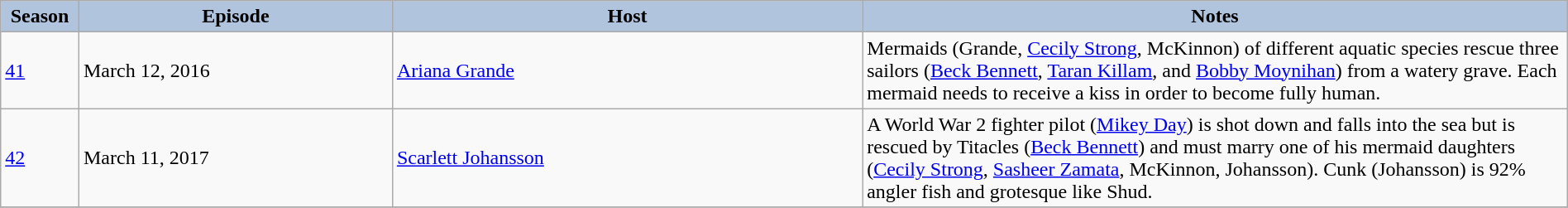<table class="wikitable" style="width:100%;">
<tr>
<th style="background:#B0C4DE;" width="5%">Season</th>
<th style="background:#B0C4DE;" width="20%">Episode</th>
<th style="background:#B0C4DE;" width="30%">Host</th>
<th style="background:#B0C4DE;" width="45%">Notes</th>
</tr>
<tr>
<td><a href='#'>41</a></td>
<td>March 12, 2016</td>
<td><a href='#'>Ariana Grande</a></td>
<td>Mermaids (Grande, <a href='#'>Cecily Strong</a>, McKinnon) of different aquatic species rescue three sailors (<a href='#'>Beck Bennett</a>, <a href='#'>Taran Killam</a>, and <a href='#'>Bobby Moynihan</a>) from a watery grave. Each mermaid needs to receive a kiss in order to become fully human. </td>
</tr>
<tr>
<td><a href='#'>42</a></td>
<td>March 11, 2017</td>
<td><a href='#'>Scarlett Johansson</a></td>
<td>A World War 2 fighter pilot (<a href='#'>Mikey Day</a>) is shot down and falls into the sea but is rescued by Titacles (<a href='#'>Beck Bennett</a>) and must marry one of his mermaid daughters (<a href='#'>Cecily Strong</a>, <a href='#'>Sasheer Zamata</a>, McKinnon, Johansson). Cunk (Johansson) is 92% angler fish and grotesque like Shud. </td>
</tr>
<tr>
</tr>
</table>
